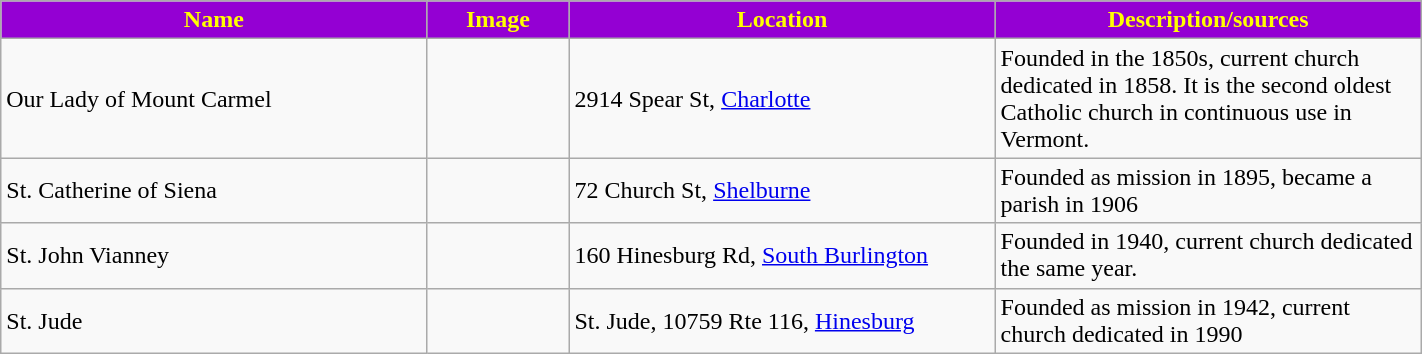<table class="wikitable sortable" style="width:75%">
<tr>
<th style="background:darkviolet; color:yellow;" width="30%"><strong>Name</strong></th>
<th style="background:darkviolet; color:yellow;" width="10%"><strong>Image</strong></th>
<th style="background:darkviolet; color:yellow;" width="30%"><strong>Location</strong></th>
<th style="background:darkviolet; color:yellow;" width="30%"><strong>Description/sources</strong></th>
</tr>
<tr>
<td>Our Lady of Mount Carmel</td>
<td></td>
<td>2914 Spear St,  <a href='#'>Charlotte</a></td>
<td>Founded in the 1850s, current church dedicated in 1858.  It is the second oldest Catholic church in continuous use in Vermont.</td>
</tr>
<tr>
<td>St. Catherine of Siena</td>
<td></td>
<td>72 Church St, <a href='#'>Shelburne</a></td>
<td>Founded as mission in 1895, became a parish in 1906</td>
</tr>
<tr>
<td>St. John Vianney</td>
<td></td>
<td>160 Hinesburg Rd, <a href='#'>South Burlington</a></td>
<td>Founded in 1940, current church dedicated the same year.</td>
</tr>
<tr>
<td>St. Jude</td>
<td></td>
<td>St. Jude, 10759 Rte 116,  <a href='#'>Hinesburg</a></td>
<td>Founded as mission in 1942, current church dedicated in 1990</td>
</tr>
</table>
